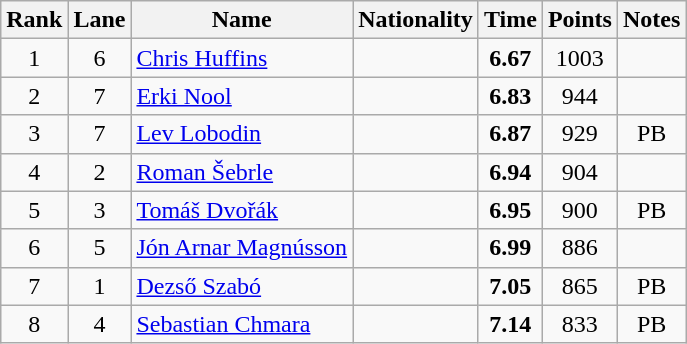<table class="wikitable sortable" style="text-align:center">
<tr>
<th>Rank</th>
<th>Lane</th>
<th>Name</th>
<th>Nationality</th>
<th>Time</th>
<th>Points</th>
<th>Notes</th>
</tr>
<tr>
<td>1</td>
<td>6</td>
<td align="left"><a href='#'>Chris Huffins</a></td>
<td align=left></td>
<td><strong>6.67</strong></td>
<td>1003</td>
<td></td>
</tr>
<tr>
<td>2</td>
<td>7</td>
<td align="left"><a href='#'>Erki Nool</a></td>
<td align=left></td>
<td><strong>6.83</strong></td>
<td>944</td>
<td></td>
</tr>
<tr>
<td>3</td>
<td>7</td>
<td align="left"><a href='#'>Lev Lobodin</a></td>
<td align=left></td>
<td><strong>6.87</strong></td>
<td>929</td>
<td>PB</td>
</tr>
<tr>
<td>4</td>
<td>2</td>
<td align="left"><a href='#'>Roman Šebrle</a></td>
<td align=left></td>
<td><strong>6.94</strong></td>
<td>904</td>
<td></td>
</tr>
<tr>
<td>5</td>
<td>3</td>
<td align="left"><a href='#'>Tomáš Dvořák</a></td>
<td align=left></td>
<td><strong>6.95</strong></td>
<td>900</td>
<td>PB</td>
</tr>
<tr>
<td>6</td>
<td>5</td>
<td align="left"><a href='#'>Jón Arnar Magnússon</a></td>
<td align=left></td>
<td><strong>6.99</strong></td>
<td>886</td>
<td></td>
</tr>
<tr>
<td>7</td>
<td>1</td>
<td align="left"><a href='#'>Dezső Szabó</a></td>
<td align=left></td>
<td><strong>7.05</strong></td>
<td>865</td>
<td>PB</td>
</tr>
<tr>
<td>8</td>
<td>4</td>
<td align="left"><a href='#'>Sebastian Chmara</a></td>
<td align=left></td>
<td><strong>7.14</strong></td>
<td>833</td>
<td>PB</td>
</tr>
</table>
